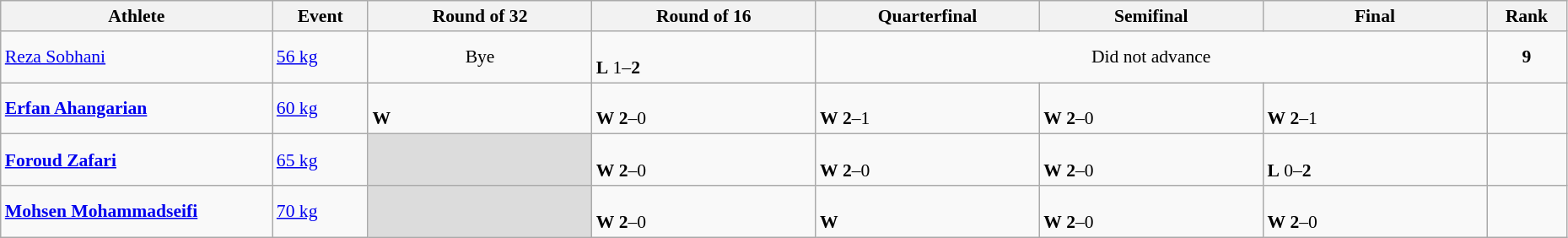<table class="wikitable" width="98%" style="text-align:left; font-size:90%">
<tr>
<th width="17%">Athlete</th>
<th width="6%">Event</th>
<th width="14%">Round of 32</th>
<th width="14%">Round of 16</th>
<th width="14%">Quarterfinal</th>
<th width="14%">Semifinal</th>
<th width="14%">Final</th>
<th width="5%">Rank</th>
</tr>
<tr>
<td><a href='#'>Reza Sobhani</a></td>
<td><a href='#'>56 kg</a></td>
<td align=center>Bye</td>
<td><br><strong>L</strong> 1–<strong>2</strong></td>
<td align=center colspan=3>Did not advance</td>
<td align=center><strong>9</strong></td>
</tr>
<tr>
<td><strong><a href='#'>Erfan Ahangarian</a></strong></td>
<td><a href='#'>60 kg</a></td>
<td><br><strong>W</strong> </td>
<td><br><strong>W</strong> <strong>2</strong>–0</td>
<td><br><strong>W</strong> <strong>2</strong>–1</td>
<td><br><strong>W</strong> <strong>2</strong>–0</td>
<td><br><strong>W</strong> <strong>2</strong>–1</td>
<td align=center></td>
</tr>
<tr>
<td><strong><a href='#'>Foroud Zafari</a></strong></td>
<td><a href='#'>65 kg</a></td>
<td bgcolor=#DCDCDC></td>
<td><br><strong>W</strong> <strong>2</strong>–0</td>
<td><br><strong>W</strong> <strong>2</strong>–0</td>
<td><br><strong>W</strong> <strong>2</strong>–0</td>
<td><br><strong>L</strong> 0–<strong>2</strong></td>
<td align=center></td>
</tr>
<tr>
<td><strong><a href='#'>Mohsen Mohammadseifi</a></strong></td>
<td><a href='#'>70 kg</a></td>
<td bgcolor=#DCDCDC></td>
<td><br><strong>W</strong> <strong>2</strong>–0</td>
<td><br><strong>W</strong> </td>
<td><br><strong>W</strong> <strong>2</strong>–0</td>
<td><br><strong>W</strong> <strong>2</strong>–0</td>
<td align=center></td>
</tr>
</table>
